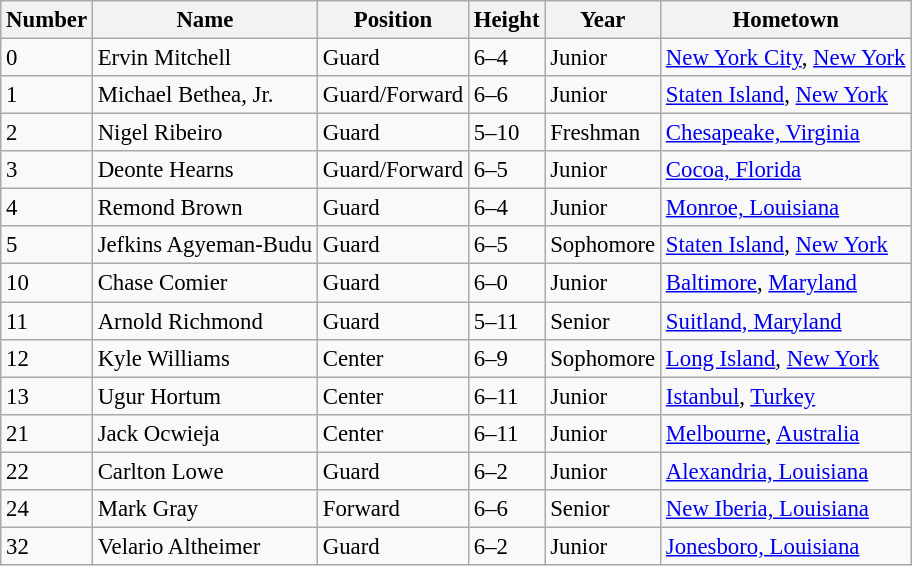<table class="wikitable sortable" style="font-size: 95%;">
<tr>
<th>Number</th>
<th>Name</th>
<th>Position</th>
<th>Height</th>
<th>Year</th>
<th>Hometown</th>
</tr>
<tr>
<td>0</td>
<td>Ervin Mitchell</td>
<td>Guard</td>
<td>6–4</td>
<td>Junior</td>
<td><a href='#'>New York City</a>, <a href='#'>New York</a></td>
</tr>
<tr>
<td>1</td>
<td>Michael Bethea, Jr.</td>
<td>Guard/Forward</td>
<td>6–6</td>
<td>Junior</td>
<td><a href='#'>Staten Island</a>, <a href='#'>New York</a></td>
</tr>
<tr>
<td>2</td>
<td>Nigel Ribeiro</td>
<td>Guard</td>
<td>5–10</td>
<td>Freshman</td>
<td><a href='#'>Chesapeake, Virginia</a></td>
</tr>
<tr>
<td>3</td>
<td>Deonte Hearns</td>
<td>Guard/Forward</td>
<td>6–5</td>
<td>Junior</td>
<td><a href='#'>Cocoa, Florida</a></td>
</tr>
<tr>
<td>4</td>
<td>Remond Brown</td>
<td>Guard</td>
<td>6–4</td>
<td>Junior</td>
<td><a href='#'>Monroe, Louisiana</a></td>
</tr>
<tr>
<td>5</td>
<td>Jefkins Agyeman-Budu</td>
<td>Guard</td>
<td>6–5</td>
<td>Sophomore</td>
<td><a href='#'>Staten Island</a>, <a href='#'>New York</a></td>
</tr>
<tr>
<td>10</td>
<td>Chase Comier</td>
<td>Guard</td>
<td>6–0</td>
<td>Junior</td>
<td><a href='#'>Baltimore</a>, <a href='#'>Maryland</a></td>
</tr>
<tr>
<td>11</td>
<td>Arnold Richmond</td>
<td>Guard</td>
<td>5–11</td>
<td>Senior</td>
<td><a href='#'>Suitland, Maryland</a></td>
</tr>
<tr>
<td>12</td>
<td>Kyle Williams</td>
<td>Center</td>
<td>6–9</td>
<td>Sophomore</td>
<td><a href='#'>Long Island</a>, <a href='#'>New York</a></td>
</tr>
<tr>
<td>13</td>
<td>Ugur Hortum</td>
<td>Center</td>
<td>6–11</td>
<td>Junior</td>
<td><a href='#'>Istanbul</a>, <a href='#'>Turkey</a></td>
</tr>
<tr>
<td>21</td>
<td>Jack Ocwieja</td>
<td>Center</td>
<td>6–11</td>
<td>Junior</td>
<td><a href='#'>Melbourne</a>, <a href='#'>Australia</a></td>
</tr>
<tr>
<td>22</td>
<td>Carlton Lowe</td>
<td>Guard</td>
<td>6–2</td>
<td>Junior</td>
<td><a href='#'>Alexandria, Louisiana</a></td>
</tr>
<tr>
<td>24</td>
<td>Mark Gray</td>
<td>Forward</td>
<td>6–6</td>
<td>Senior</td>
<td><a href='#'>New Iberia, Louisiana</a></td>
</tr>
<tr>
<td>32</td>
<td>Velario Altheimer</td>
<td>Guard</td>
<td>6–2</td>
<td>Junior</td>
<td><a href='#'>Jonesboro, Louisiana</a></td>
</tr>
</table>
